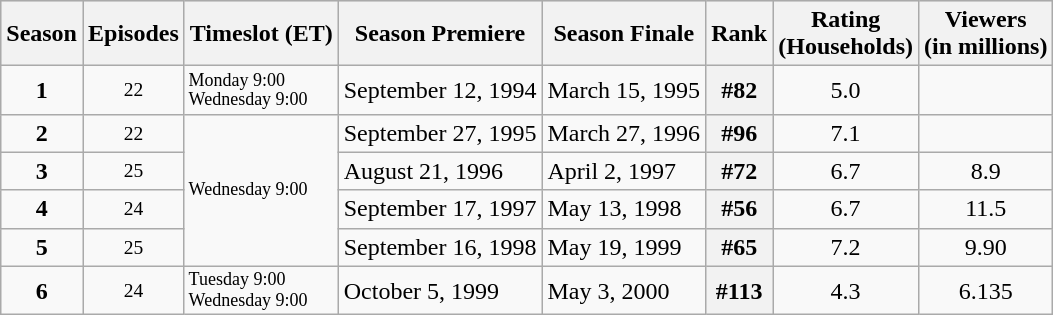<table class="wikitable sortable">
<tr style="background-color:#E0E0E0">
<th>Season</th>
<th>Episodes</th>
<th>Timeslot (ET)</th>
<th>Season Premiere</th>
<th>Season Finale</th>
<th>Rank</th>
<th>Rating<br>(Households)</th>
<th>Viewers<br>(in millions)</th>
</tr>
<tr style="background-color:#F9F9F9">
<th style="background:#F9F9F9;text-align:center">1</th>
<td style="font-size:13px;text-align:center">22</td>
<th style="background:#F9F9F9;font-size:12px;font-weight:normal;text-align:left;line-height:110%">Monday 9:00<br>Wednesday 9:00</th>
<td>September 12, 1994</td>
<td>March 15, 1995</td>
<th style="text-align:center">#82</th>
<td style="text-align:center">5.0</td>
<td></td>
</tr>
<tr style="background-color:#F9F9F9">
<th style="background:#F9F9F9;text-align:center">2</th>
<td style="font-size:13px;text-align:center">22</td>
<th style="background:#F9F9F9;font-size:12px;font-weight:normal;text-align:left;line-height:110%" rowspan="4">Wednesday 9:00</th>
<td>September 27, 1995</td>
<td>March 27, 1996</td>
<th style="text-align:center">#96</th>
<td style="text-align:center">7.1</td>
<td></td>
</tr>
<tr style="background-color:#F9F9F9">
<th style="background:#F9F9F9;text-align:center">3</th>
<td style="font-size:13px;text-align:center">25</td>
<td>August 21, 1996</td>
<td>April 2, 1997</td>
<th style="text-align:center">#72</th>
<td style="text-align:center">6.7</td>
<td style="text-align:center">8.9</td>
</tr>
<tr style="background-color:#F9F9F9">
<th style="background:#F9F9F9;text-align:center">4</th>
<td style="font-size:13px;text-align:center">24</td>
<td>September 17, 1997</td>
<td>May 13, 1998</td>
<th style="text-align:center">#56</th>
<td style="text-align:center">6.7</td>
<td style="text-align:center">11.5</td>
</tr>
<tr style="background-color:#F9F9F9">
<th style="background:#F9F9F9;text-align:center">5</th>
<td style="font-size:13px;text-align:center">25</td>
<td>September 16, 1998</td>
<td>May 19, 1999</td>
<th style="text-align:center">#65</th>
<td style="text-align:center">7.2</td>
<td style="text-align:center">9.90</td>
</tr>
<tr style="background-color:#F9F9F9">
<th style="background:#F9F9F9;text-align:center">6</th>
<td style="font-size:13px;text-align:center">24</td>
<th style="background:#F9F9F9;font-size:12px;font-weight:normal;text-align:left;line-height:110%">Tuesday 9:00<br>Wednesday 9:00</th>
<td>October 5, 1999</td>
<td>May 3, 2000</td>
<th style="text-align:center">#113</th>
<td style="text-align:center">4.3</td>
<td style="text-align:center">6.135</td>
</tr>
</table>
